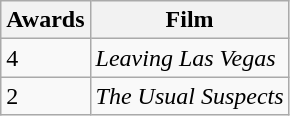<table class="wikitable">
<tr>
<th>Awards</th>
<th>Film</th>
</tr>
<tr>
<td>4</td>
<td><em>Leaving Las Vegas</em></td>
</tr>
<tr>
<td>2</td>
<td><em>The Usual Suspects</em></td>
</tr>
</table>
